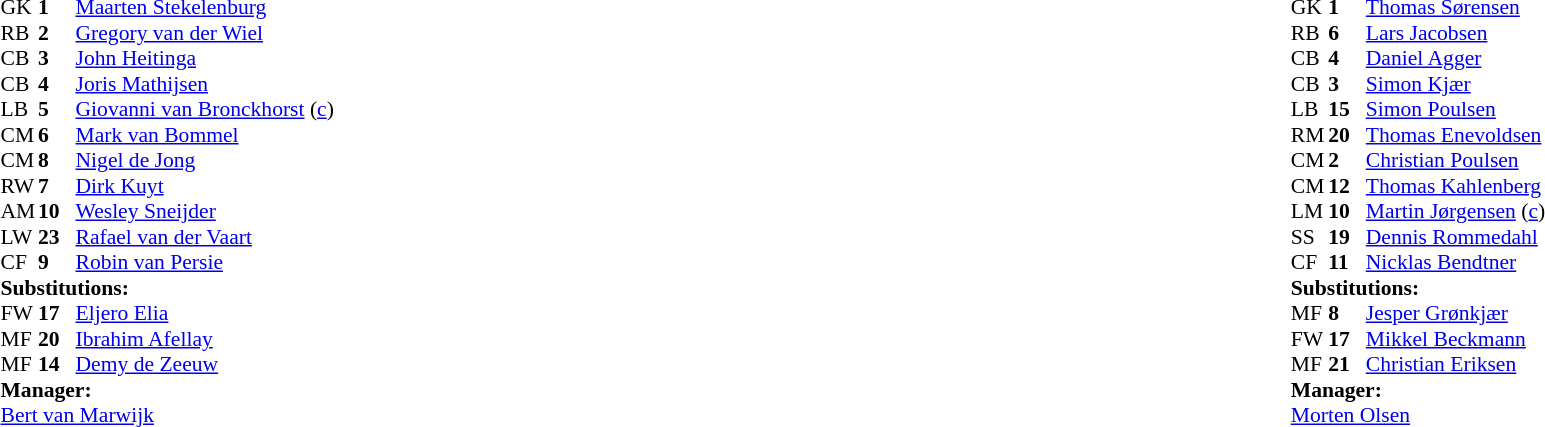<table style="width:100%;">
<tr>
<td style="vertical-align:top; width:40%;"><br><table style="font-size: 90%" cellspacing="0" cellpadding="0">
<tr>
<th width="25"></th>
<th width="25"></th>
</tr>
<tr>
<td>GK</td>
<td><strong>1</strong></td>
<td><a href='#'>Maarten Stekelenburg</a></td>
</tr>
<tr>
<td>RB</td>
<td><strong>2</strong></td>
<td><a href='#'>Gregory van der Wiel</a></td>
</tr>
<tr>
<td>CB</td>
<td><strong>3</strong></td>
<td><a href='#'>John Heitinga</a></td>
</tr>
<tr>
<td>CB</td>
<td><strong>4</strong></td>
<td><a href='#'>Joris Mathijsen</a></td>
</tr>
<tr>
<td>LB</td>
<td><strong>5</strong></td>
<td><a href='#'>Giovanni van Bronckhorst</a> (<a href='#'>c</a>)</td>
</tr>
<tr>
<td>CM</td>
<td><strong>6</strong></td>
<td><a href='#'>Mark van Bommel</a></td>
</tr>
<tr>
<td>CM</td>
<td><strong>8</strong></td>
<td><a href='#'>Nigel de Jong</a></td>
<td></td>
<td></td>
</tr>
<tr>
<td>RW</td>
<td><strong>7</strong></td>
<td><a href='#'>Dirk Kuyt</a></td>
</tr>
<tr>
<td>AM</td>
<td><strong>10</strong></td>
<td><a href='#'>Wesley Sneijder</a></td>
</tr>
<tr>
<td>LW</td>
<td><strong>23</strong></td>
<td><a href='#'>Rafael van der Vaart</a></td>
<td></td>
<td></td>
</tr>
<tr>
<td>CF</td>
<td><strong>9</strong></td>
<td><a href='#'>Robin van Persie</a></td>
<td></td>
<td></td>
</tr>
<tr>
<td colspan=3><strong>Substitutions:</strong></td>
</tr>
<tr>
<td>FW</td>
<td><strong>17</strong></td>
<td><a href='#'>Eljero Elia</a></td>
<td></td>
<td></td>
</tr>
<tr>
<td>MF</td>
<td><strong>20</strong></td>
<td><a href='#'>Ibrahim Afellay</a></td>
<td></td>
<td></td>
</tr>
<tr>
<td>MF</td>
<td><strong>14</strong></td>
<td><a href='#'>Demy de Zeeuw</a></td>
<td></td>
<td></td>
</tr>
<tr>
<td colspan=3><strong>Manager:</strong></td>
</tr>
<tr>
<td colspan=3><a href='#'>Bert van Marwijk</a></td>
</tr>
</table>
</td>
<td valign="top"></td>
<td style="vertical-align:top; width:50%;"><br><table cellspacing="0" cellpadding="0" style="font-size:90%; margin:auto;">
<tr>
<th width=25></th>
<th width=25></th>
</tr>
<tr>
<td>GK</td>
<td><strong>1</strong></td>
<td><a href='#'>Thomas Sørensen</a></td>
</tr>
<tr>
<td>RB</td>
<td><strong>6</strong></td>
<td><a href='#'>Lars Jacobsen</a></td>
</tr>
<tr>
<td>CB</td>
<td><strong>4</strong></td>
<td><a href='#'>Daniel Agger</a></td>
</tr>
<tr>
<td>CB</td>
<td><strong>3</strong></td>
<td><a href='#'>Simon Kjær</a></td>
<td></td>
</tr>
<tr>
<td>LB</td>
<td><strong>15</strong></td>
<td><a href='#'>Simon Poulsen</a></td>
</tr>
<tr>
<td>RM</td>
<td><strong>20</strong></td>
<td><a href='#'>Thomas Enevoldsen</a></td>
<td></td>
<td></td>
</tr>
<tr>
<td>CM</td>
<td><strong>2</strong></td>
<td><a href='#'>Christian Poulsen</a></td>
</tr>
<tr>
<td>CM</td>
<td><strong>12</strong></td>
<td><a href='#'>Thomas Kahlenberg</a></td>
<td></td>
<td></td>
</tr>
<tr>
<td>LM</td>
<td><strong>10</strong></td>
<td><a href='#'>Martin Jørgensen</a> (<a href='#'>c</a>)</td>
</tr>
<tr>
<td>SS</td>
<td><strong>19</strong></td>
<td><a href='#'>Dennis Rommedahl</a></td>
</tr>
<tr>
<td>CF</td>
<td><strong>11</strong></td>
<td><a href='#'>Nicklas Bendtner</a></td>
<td></td>
<td></td>
</tr>
<tr>
<td colspan=3><strong>Substitutions:</strong></td>
</tr>
<tr>
<td>MF</td>
<td><strong>8</strong></td>
<td><a href='#'>Jesper Grønkjær</a></td>
<td></td>
<td></td>
</tr>
<tr>
<td>FW</td>
<td><strong>17</strong></td>
<td><a href='#'>Mikkel Beckmann</a></td>
<td></td>
<td></td>
</tr>
<tr>
<td>MF</td>
<td><strong>21</strong></td>
<td><a href='#'>Christian Eriksen</a></td>
<td></td>
<td></td>
</tr>
<tr>
<td colspan=3><strong>Manager:</strong></td>
</tr>
<tr>
<td colspan=4><a href='#'>Morten Olsen</a></td>
</tr>
</table>
</td>
</tr>
</table>
